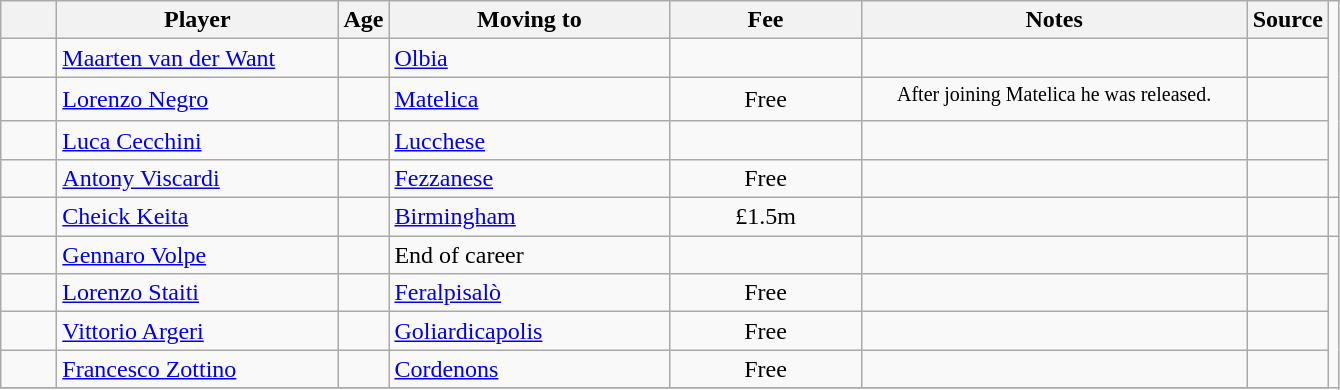<table class="wikitable sortable">
<tr>
<th style="width:30px;"></th>
<th style="width:180px;">Player</th>
<th style="width:20px;">Age</th>
<th style="width:180px;">Moving to</th>
<th style="width:120px;" class="unsortable">Fee</th>
<th style="width:250px;" class="unsortable">Notes</th>
<th style="width:20px;">Source</th>
</tr>
<tr>
<td align=center></td>
<td> <a href='#'>Maarten van der Want</a></td>
<td align=center></td>
<td> <a href='#'>Olbia</a></td>
<td align=center></td>
<td align=center></td>
<td></td>
</tr>
<tr>
<td align=center></td>
<td> <a href='#'>Lorenzo Negro</a></td>
<td align=center></td>
<td> <a href='#'>Matelica</a></td>
<td align=center>Free</td>
<td align=center><sup>After joining Matelica he was released.</sup></td>
<td></td>
</tr>
<tr>
<td align=center></td>
<td> <a href='#'>Luca Cecchini</a></td>
<td align=center></td>
<td> <a href='#'>Lucchese</a></td>
<td align=center></td>
<td align=center></td>
<td></td>
</tr>
<tr>
<td align=center></td>
<td> <a href='#'>Antony Viscardi</a></td>
<td align=center></td>
<td> <a href='#'>Fezzanese</a></td>
<td align=center>Free</td>
<td align=center></td>
<td></td>
</tr>
<tr>
<td align=center></td>
<td> <a href='#'>Cheick Keita</a></td>
<td align=center></td>
<td> <a href='#'>Birmingham</a></td>
<td align=center>£1.5m</td>
<td align=center></td>
<td align=center></td>
<td></td>
</tr>
<tr>
<td align=center></td>
<td> <a href='#'>Gennaro Volpe</a></td>
<td align=center></td>
<td>End of career</td>
<td align=center></td>
<td align=center></td>
<td></td>
</tr>
<tr>
<td align=center></td>
<td> <a href='#'>Lorenzo Staiti</a></td>
<td align=center></td>
<td> <a href='#'>Feralpisalò</a></td>
<td align=center>Free</td>
<td align=center></td>
<td></td>
</tr>
<tr>
<td align=center></td>
<td> <a href='#'>Vittorio Argeri</a></td>
<td align=center></td>
<td> <a href='#'>Goliardicapolis</a></td>
<td align=center>Free</td>
<td align=center></td>
<td></td>
</tr>
<tr>
<td align=center></td>
<td> <a href='#'>Francesco Zottino</a></td>
<td align=center></td>
<td> <a href='#'>Cordenons</a></td>
<td align=center>Free</td>
<td align=center></td>
<td></td>
</tr>
<tr>
</tr>
</table>
